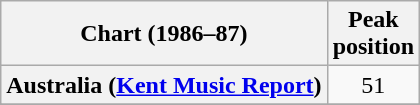<table class="wikitable sortable plainrowheaders" style="text-align:center">
<tr>
<th scope="col">Chart (1986–87)</th>
<th scope="col">Peak<br> position</th>
</tr>
<tr>
<th scope="row">Australia (<a href='#'>Kent Music Report</a>)</th>
<td align="center">51</td>
</tr>
<tr>
</tr>
<tr>
</tr>
<tr>
</tr>
<tr>
</tr>
<tr>
</tr>
<tr>
</tr>
<tr>
</tr>
</table>
